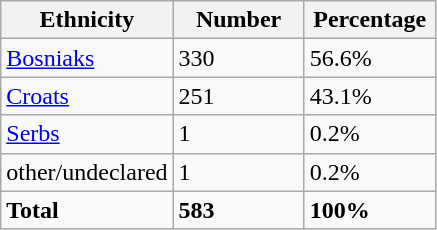<table class="wikitable">
<tr>
<th width="100px">Ethnicity</th>
<th width="80px">Number</th>
<th width="80px">Percentage</th>
</tr>
<tr>
<td><a href='#'>Bosniaks</a></td>
<td>330</td>
<td>56.6%</td>
</tr>
<tr>
<td><a href='#'>Croats</a></td>
<td>251</td>
<td>43.1%</td>
</tr>
<tr>
<td><a href='#'>Serbs</a></td>
<td>1</td>
<td>0.2%</td>
</tr>
<tr>
<td>other/undeclared</td>
<td>1</td>
<td>0.2%</td>
</tr>
<tr>
<td><strong>Total</strong></td>
<td><strong>583</strong></td>
<td><strong>100%</strong></td>
</tr>
</table>
